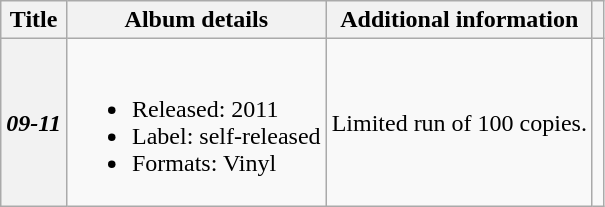<table class="wikitable plainrowheaders">
<tr>
<th>Title</th>
<th>Album details</th>
<th>Additional information</th>
<th></th>
</tr>
<tr>
<th scope="row"><em>09-11</em></th>
<td><br><ul><li>Released: 2011</li><li>Label: self-released</li><li>Formats: Vinyl</li></ul></td>
<td>Limited run of 100 copies.</td>
<td></td>
</tr>
</table>
